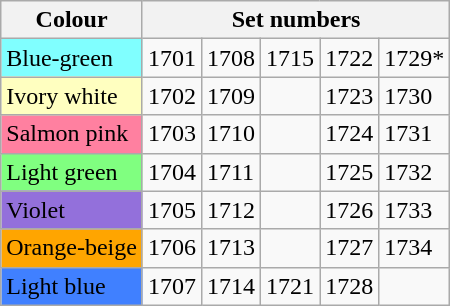<table class="wikitable">
<tr>
<th>Colour</th>
<th colspan="5">Set numbers</th>
</tr>
<tr>
<td style="background:#80ffff;">Blue-green</td>
<td>1701</td>
<td>1708</td>
<td>1715</td>
<td>1722</td>
<td>1729*</td>
</tr>
<tr>
<td style="background:#ffffc0;">Ivory white</td>
<td>1702</td>
<td>1709</td>
<td></td>
<td>1723</td>
<td>1730</td>
</tr>
<tr>
<td style="background:#ff80a0;">Salmon pink</td>
<td>1703</td>
<td>1710</td>
<td></td>
<td>1724</td>
<td>1731</td>
</tr>
<tr>
<td style="background:#80ff80;">Light green</td>
<td>1704</td>
<td>1711</td>
<td></td>
<td>1725</td>
<td>1732</td>
</tr>
<tr>
<td style="background:#9370DB;">Violet</td>
<td>1705</td>
<td>1712</td>
<td></td>
<td>1726</td>
<td>1733</td>
</tr>
<tr>
<td style="background:#ffa500;">Orange-beige</td>
<td>1706</td>
<td>1713</td>
<td></td>
<td>1727</td>
<td>1734</td>
</tr>
<tr>
<td style="background:#4080ff;">Light blue</td>
<td>1707</td>
<td>1714</td>
<td>1721</td>
<td>1728</td>
<td></td>
</tr>
</table>
